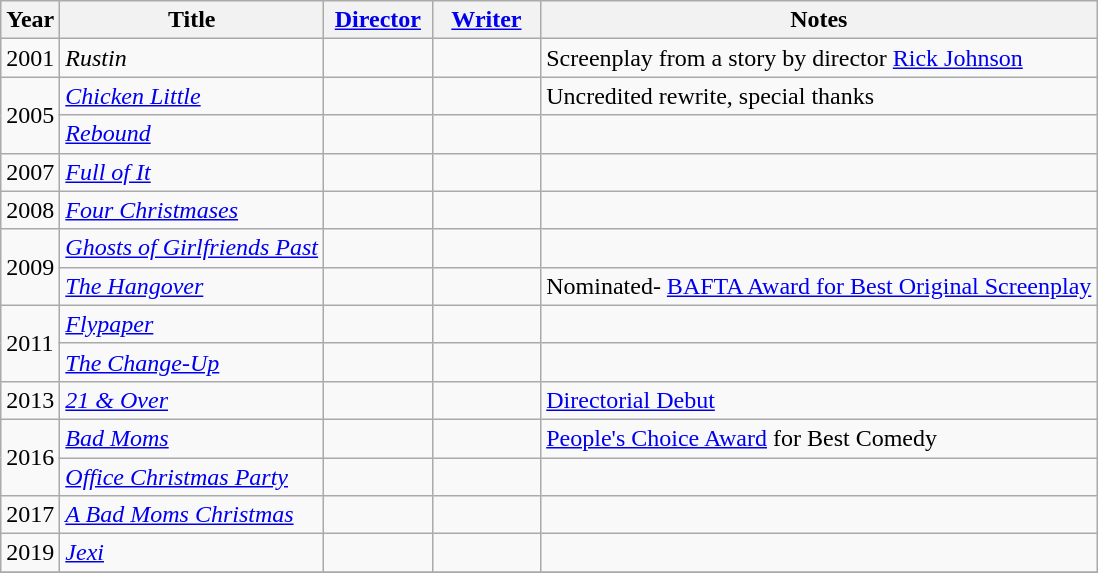<table class="wikitable">
<tr>
<th>Year</th>
<th>Title</th>
<th width="65"><a href='#'>Director</a></th>
<th width="65"><a href='#'>Writer</a></th>
<th>Notes</th>
</tr>
<tr>
<td>2001</td>
<td><em>Rustin</em></td>
<td></td>
<td></td>
<td>Screenplay from a story by director <a href='#'>Rick Johnson</a></td>
</tr>
<tr>
<td rowspan=2>2005</td>
<td><em><a href='#'>Chicken Little</a></em></td>
<td></td>
<td></td>
<td>Uncredited rewrite, special thanks</td>
</tr>
<tr>
<td><em><a href='#'>Rebound</a></em></td>
<td></td>
<td></td>
<td></td>
</tr>
<tr>
<td>2007</td>
<td><em><a href='#'>Full of It</a></em></td>
<td></td>
<td></td>
<td></td>
</tr>
<tr>
<td>2008</td>
<td><em><a href='#'>Four Christmases</a></em></td>
<td></td>
<td></td>
<td></td>
</tr>
<tr>
<td rowspan=2>2009</td>
<td><em><a href='#'>Ghosts of Girlfriends Past</a></em></td>
<td></td>
<td></td>
<td></td>
</tr>
<tr>
<td><em><a href='#'>The Hangover</a></em></td>
<td></td>
<td></td>
<td>Nominated- <a href='#'>BAFTA Award for Best Original Screenplay</a></td>
</tr>
<tr>
<td rowspan=2>2011</td>
<td><em><a href='#'>Flypaper</a></em></td>
<td></td>
<td></td>
<td></td>
</tr>
<tr>
<td><em><a href='#'>The Change-Up</a></em></td>
<td></td>
<td></td>
<td></td>
</tr>
<tr>
<td>2013</td>
<td><em><a href='#'>21 & Over</a></em></td>
<td></td>
<td></td>
<td><a href='#'>Directorial Debut</a></td>
</tr>
<tr>
<td rowspan=2>2016</td>
<td><em><a href='#'>Bad Moms</a></em></td>
<td></td>
<td></td>
<td><a href='#'>People's Choice Award</a> for Best Comedy</td>
</tr>
<tr>
<td><em><a href='#'>Office Christmas Party</a></em></td>
<td></td>
<td></td>
<td></td>
</tr>
<tr>
<td>2017</td>
<td><em><a href='#'>A Bad Moms Christmas</a></em></td>
<td></td>
<td></td>
<td></td>
</tr>
<tr>
<td>2019</td>
<td><em><a href='#'>Jexi</a></em></td>
<td></td>
<td></td>
<td></td>
</tr>
<tr>
</tr>
</table>
